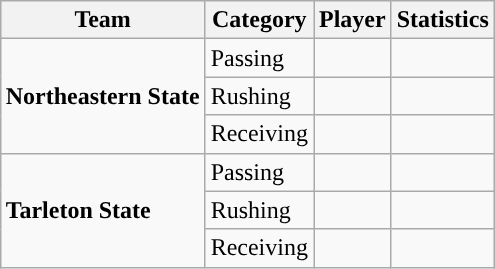<table class="wikitable" style="float: right;">
<tr>
<th>Team</th>
<th>Category</th>
<th>Player</th>
<th>Statistics</th>
</tr>
<tr>
<td rowspan=3><strong>Northeastern State</strong></td>
<td>Passing</td>
<td></td>
<td></td>
</tr>
<tr>
<td>Rushing</td>
<td></td>
<td></td>
</tr>
<tr>
<td>Receiving</td>
<td></td>
<td></td>
</tr>
<tr>
<td rowspan=3><strong>Tarleton State</strong></td>
<td>Passing</td>
<td></td>
<td></td>
</tr>
<tr>
<td>Rushing</td>
<td></td>
<td></td>
</tr>
<tr>
<td>Receiving</td>
<td></td>
<td></td>
</tr>
</table>
